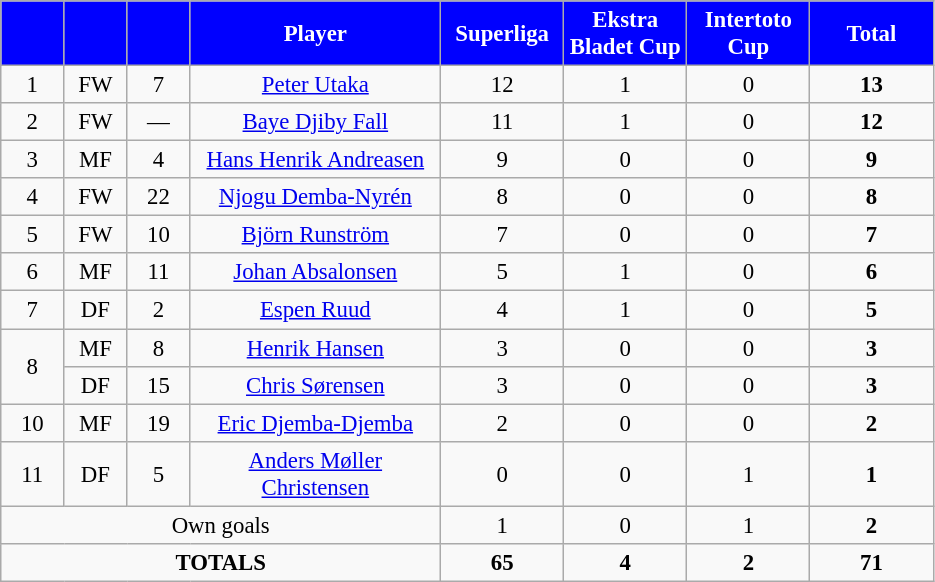<table class="wikitable" style="font-size: 95%; text-align: center;">
<tr>
<th style="background:#0000ff; color:white;" width=35></th>
<th style="background:#0000ff; color:white;" width=35></th>
<th style="background:#0000ff; color:white;" width=35></th>
<th style="background:#0000ff; color:white;" width=160>Player</th>
<th style="background:#0000ff; color:white;" width=75>Superliga</th>
<th style="background:#0000ff; color:white;" width=75>Ekstra Bladet Cup</th>
<th style="background:#0000ff; color:white;" width=75>Intertoto Cup</th>
<th style="background:#0000ff; color:white;" width=75><strong>Total</strong></th>
</tr>
<tr>
<td>1</td>
<td>FW</td>
<td>7</td>
<td><a href='#'>Peter Utaka</a></td>
<td>12</td>
<td>1</td>
<td>0</td>
<td><strong>13</strong></td>
</tr>
<tr>
<td>2</td>
<td>FW</td>
<td>—</td>
<td><a href='#'>Baye Djiby Fall</a></td>
<td>11</td>
<td>1</td>
<td>0</td>
<td><strong>12</strong></td>
</tr>
<tr>
<td>3</td>
<td>MF</td>
<td>4</td>
<td><a href='#'>Hans Henrik Andreasen</a></td>
<td>9</td>
<td>0</td>
<td>0</td>
<td><strong>9</strong></td>
</tr>
<tr>
<td>4</td>
<td>FW</td>
<td>22</td>
<td><a href='#'>Njogu Demba-Nyrén</a></td>
<td>8</td>
<td>0</td>
<td>0</td>
<td><strong>8</strong></td>
</tr>
<tr>
<td>5</td>
<td>FW</td>
<td>10</td>
<td><a href='#'>Björn Runström</a></td>
<td>7</td>
<td>0</td>
<td>0</td>
<td><strong>7</strong></td>
</tr>
<tr>
<td>6</td>
<td>MF</td>
<td>11</td>
<td><a href='#'>Johan Absalonsen</a></td>
<td>5</td>
<td>1</td>
<td>0</td>
<td><strong>6</strong></td>
</tr>
<tr>
<td>7</td>
<td>DF</td>
<td>2</td>
<td><a href='#'>Espen Ruud</a></td>
<td>4</td>
<td>1</td>
<td>0</td>
<td><strong>5</strong></td>
</tr>
<tr>
<td rowspan=2>8</td>
<td>MF</td>
<td>8</td>
<td><a href='#'>Henrik Hansen</a></td>
<td>3</td>
<td>0</td>
<td>0</td>
<td><strong>3</strong></td>
</tr>
<tr>
<td>DF</td>
<td>15</td>
<td><a href='#'>Chris Sørensen</a></td>
<td>3</td>
<td>0</td>
<td>0</td>
<td><strong>3</strong></td>
</tr>
<tr>
<td>10</td>
<td>MF</td>
<td>19</td>
<td><a href='#'>Eric Djemba-Djemba</a></td>
<td>2</td>
<td>0</td>
<td>0</td>
<td><strong>2</strong></td>
</tr>
<tr>
<td>11</td>
<td>DF</td>
<td>5</td>
<td><a href='#'>Anders Møller Christensen</a></td>
<td>0</td>
<td>0</td>
<td>1</td>
<td><strong>1</strong></td>
</tr>
<tr>
<td colspan="4">Own goals</td>
<td>1</td>
<td>0</td>
<td>1</td>
<td><strong>2</strong></td>
</tr>
<tr>
<td colspan="4"><strong>TOTALS</strong></td>
<td><strong>65</strong></td>
<td><strong>4</strong></td>
<td><strong>2</strong></td>
<td><strong>71</strong></td>
</tr>
</table>
